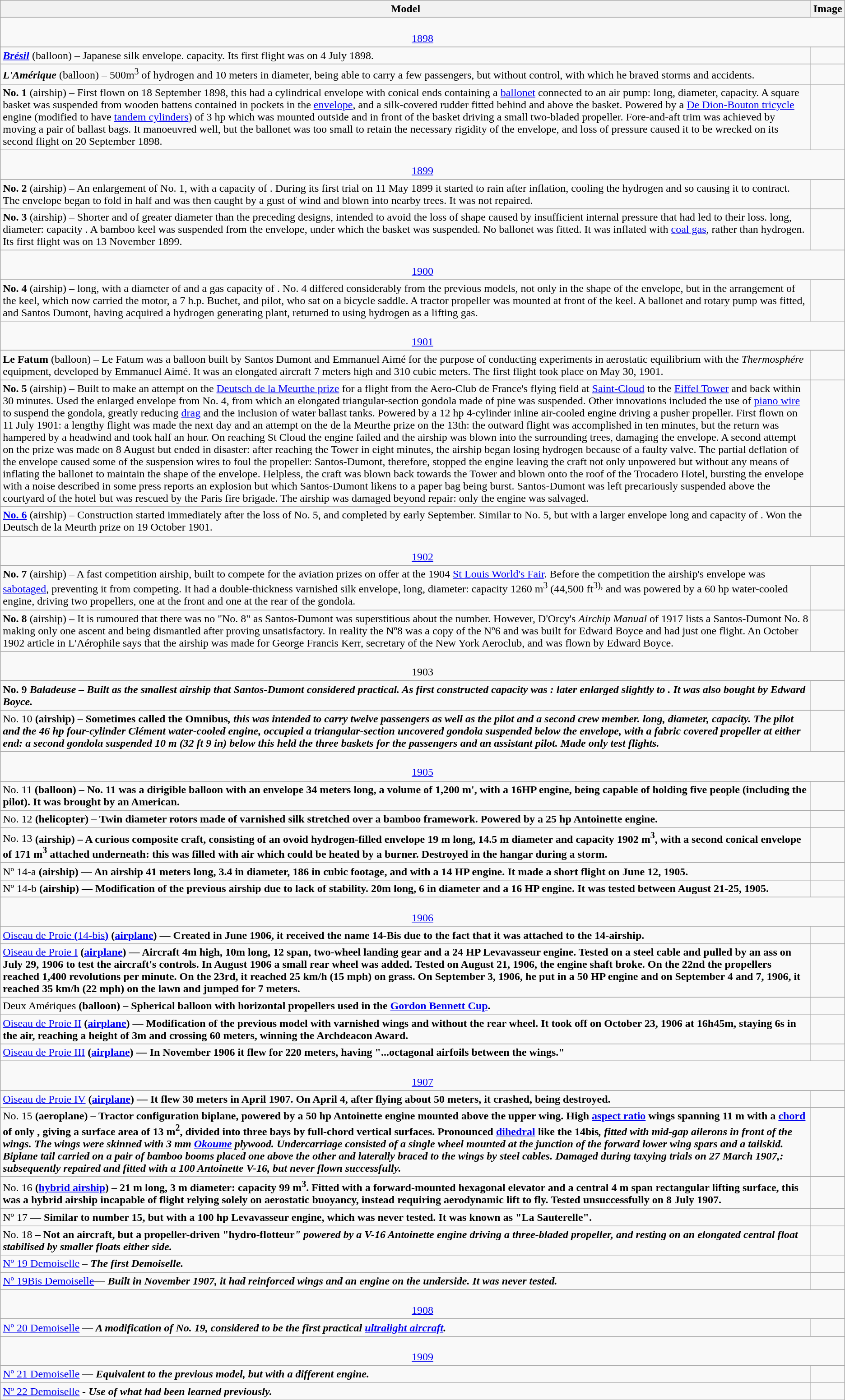<table class="wikitable">
<tr>
<th>Model</th>
<th>Image</th>
</tr>
<tr>
<td colspan=2 style="text-align:center;"><br><a href='#'>1898</a></td>
</tr>
<tr style="">
</tr>
<tr>
<td><strong><em><a href='#'>Brésil</a></em></strong> (balloon) – Japanese silk envelope.  capacity. Its first flight was on 4 July 1898.</td>
<td></td>
</tr>
<tr>
<td><strong><em>L'Amérique</em></strong> (balloon) – 500m<sup>3</sup> of hydrogen and 10 meters in diameter, being able to carry a few passengers, but without control, with which he braved storms and accidents.</td>
<td></td>
</tr>
<tr>
<td><strong>No. 1</strong> (airship) – First flown on 18 September 1898, this had a cylindrical envelope with conical ends containing a <a href='#'>ballonet</a> connected to an air pump:  long,  diameter,  capacity. A square basket was suspended from wooden battens contained in pockets in the <a href='#'>envelope</a>, and a silk-covered rudder fitted behind and above the basket. Powered by a <a href='#'>De Dion-Bouton tricycle</a> engine (modified to have <a href='#'>tandem cylinders</a>) of 3 hp which was mounted outside and in front of the basket driving a small two-bladed propeller. Fore-and-aft trim was achieved by moving a pair of ballast bags. It manoeuvred well, but the ballonet was too small to retain the necessary rigidity of the envelope, and loss of pressure caused it to be wrecked on its second flight on 20 September 1898.</td>
<td></td>
</tr>
<tr>
<td colspan=2 style="text-align:center;"><br><a href='#'>1899</a></td>
</tr>
<tr style="">
</tr>
<tr>
<td><strong>No. 2</strong> (airship) – An enlargement of No. 1, with a capacity of . During its first trial on 11 May 1899 it started to rain after inflation, cooling the hydrogen and so causing it to contract. The envelope began to fold in half and was then caught by a gust of wind and blown into nearby trees. It was not repaired.</td>
<td></td>
</tr>
<tr>
<td><strong>No. 3</strong> (airship) – Shorter and of greater diameter than the preceding designs, intended to avoid the loss of shape caused by insufficient internal pressure that had led to their loss.  long,  diameter: capacity . A bamboo keel was suspended from the envelope, under which the basket was suspended. No ballonet was fitted. It was inflated with <a href='#'>coal gas</a>, rather than hydrogen. Its first flight was on 13 November 1899.</td>
<td></td>
</tr>
<tr>
<td colspan=2 style="text-align:center;"><br><a href='#'>1900</a></td>
</tr>
<tr style="">
</tr>
<tr>
<td><strong>No. 4</strong> (airship) –  long, with a diameter of  and a gas capacity of . No. 4 differed considerably from the previous models, not only in the shape of the envelope, but in the arrangement of the keel, which now carried the motor, a 7 h.p. Buchet, and pilot, who sat on a bicycle saddle. A tractor propeller was mounted at front of the keel. A ballonet and rotary pump was fitted, and Santos Dumont, having acquired a hydrogen generating plant, returned to using hydrogen as a lifting gas.<br></td>
<td></td>
</tr>
<tr>
<td colspan=2 style="text-align:center;"><br><a href='#'>1901</a></td>
</tr>
<tr style="">
</tr>
<tr>
<td><strong>Le Fatum</strong> (balloon) – Le Fatum was a balloon built by Santos Dumont and Emmanuel Aimé for the purpose of conducting experiments in aerostatic equilibrium with the <em>Thermosphére</em> equipment, developed by Emmanuel Aimé. It was an elongated aircraft 7 meters high and 310 cubic meters. The first flight took place on May 30, 1901.</td>
<td></td>
</tr>
<tr>
<td><strong>No. 5</strong> (airship) – Built to make an attempt on the <a href='#'>Deutsch de la Meurthe prize</a> for a flight from the Aero-Club de France's flying field at <a href='#'>Saint-Cloud</a> to the <a href='#'>Eiffel Tower</a> and back within 30 minutes. Used the enlarged envelope from No. 4, from which an elongated triangular-section gondola made of pine was suspended. Other innovations included the use of <a href='#'>piano wire</a> to suspend the gondola, greatly reducing <a href='#'>drag</a> and the inclusion of water ballast tanks. Powered by a 12 hp 4-cylinder inline air-cooled engine driving a pusher propeller. First flown on 11 July 1901: a lengthy flight was made the next day and an attempt on the de la Meurthe prize on the 13th: the outward flight was accomplished in ten minutes, but the return was hampered by a headwind and took half an hour. On reaching St Cloud the engine failed and the airship was blown into the surrounding trees, damaging the envelope. A second attempt on the prize was made on 8 August but ended in disaster: after reaching the Tower in eight minutes, the airship began losing hydrogen because of a faulty valve. The partial deflation of the envelope caused some of the suspension wires to foul the propeller: Santos-Dumont, therefore, stopped the engine leaving the craft not only unpowered but without any means of inflating the ballonet to maintain the shape of the envelope. Helpless, the craft was blown back towards the Tower and blown onto the roof of the Trocadero Hotel, bursting the envelope with a noise described in some press reports an explosion but which Santos-Dumont likens to a paper bag being burst. Santos-Dumont was left precariously suspended above the courtyard of the hotel but was rescued by the Paris fire brigade. The airship was damaged beyond repair: only the engine was salvaged.</td>
<td></td>
</tr>
<tr>
<td><a href='#'><strong>No. 6</strong></a> (airship) – Construction started immediately after the loss of No. 5, and completed by early September. Similar to No. 5, but with a larger envelope  long and capacity of . Won the Deutsch de la Meurth prize on 19 October 1901.</td>
<td></td>
</tr>
<tr>
<td colspan=2 style="text-align:center;"><br><a href='#'>1902</a></td>
</tr>
<tr style="">
</tr>
<tr>
<td><strong>No. 7</strong> (airship) – A fast competition airship, built to compete for the aviation prizes on offer at the 1904 <a href='#'>St Louis World's Fair</a>. Before the competition the airship's envelope was <a href='#'>sabotaged</a>, preventing it from competing. It had a double-thickness varnished silk envelope,  long,  diameter: capacity 1260 m<sup>3</sup> (44,500 ft<sup>3),</sup> and was powered by a 60 hp water-cooled engine, driving two propellers, one at the front and one at the rear of the gondola.</td>
<td></td>
</tr>
<tr>
<td><strong>No. 8</strong> (airship) – It is rumoured that there was no "No. 8" as Santos-Dumont was superstitious about the number. However, D'Orcy's <em>Airchip Manual</em> of 1917 lists a Santos-Dumont No. 8 making only one ascent and being dismantled after proving unsatisfactory. In reality the Nº8 was a copy of the Nº6 and was built for Edward Boyce and had just one flight. An October 1902 article in L'Aérophile says that the airship was made for George Francis Kerr, secretary of the New York Aeroclub, and was flown by Edward Boyce.</td>
<td></td>
</tr>
<tr>
<td colspan=2 style="text-align:center;"><br>1903</td>
</tr>
<tr style="">
</tr>
<tr>
<td><strong>No. 9 <em>Baladeuse<strong><em> – Built as the smallest airship that Santos-Dumont considered practical. As first constructed capacity was : later enlarged slightly to . It was also bought by Edward Boyce.</td>
<td></td>
</tr>
<tr>
<td></strong>No. 10<strong> (airship) – Sometimes called the </em>Omnibus<em>, this was intended to carry twelve passengers as well as the pilot and a second crew member.  long,  diameter,  capacity. The pilot and the 46 hp four-cylinder Clément water-cooled engine, occupied a triangular-section uncovered gondola suspended  below the envelope, with a fabric covered propeller at either end: a second gondola suspended 10 m (32 ft 9 in) below this held the three baskets for the passengers and an assistant pilot. Made only test flights.</td>
<td></td>
</tr>
<tr>
<td colspan=2 style="text-align:center;"><br><a href='#'>1905</a></td>
</tr>
<tr style="">
</tr>
<tr>
<td></strong>No. 11<strong> (balloon) – No. 11 was a dirigible balloon with an envelope 34 meters long, a volume of 1,200 m', with a 16HP engine, being capable of holding five people (including the pilot). It was brought by an American.</td>
<td></td>
</tr>
<tr>
<td></strong>No. 12<strong> (helicopter) – Twin  diameter rotors made of varnished silk stretched over a bamboo framework. Powered by a 25 hp Antoinette engine.</td>
<td></td>
</tr>
<tr>
<td></strong>No. 13<strong> (airship) – A curious composite craft, consisting of an ovoid hydrogen-filled envelope 19 m long, 14.5 m diameter and capacity 1902 m<sup>3</sup>, with a second conical envelope of 171 m<sup>3</sup> attached underneath: this was filled with air which could be heated by a burner. Destroyed in the hangar during a storm.</td>
<td></td>
</tr>
<tr>
<td></strong>Nº 14-a<strong> (airship) — An airship 41 meters long, 3.4 in diameter, 186 in cubic footage, and with a 14 HP engine. It made a short flight on June 12, 1905.</td>
<td></td>
</tr>
<tr>
<td></strong>Nº 14-b<strong> (airship) — Modification of the previous airship due to lack of stability. 20m long, 6 in diameter and a 16 HP engine. It was tested between August 21-25, 1905.</td>
<td></td>
</tr>
<tr>
<td colspan=2 style="text-align:center;"><br><a href='#'>1906</a></td>
</tr>
<tr style="">
</tr>
<tr>
<td><a href='#'></strong>Oiseau de Proie<strong> (</strong>14-bis<strong>)</a> (<a href='#'>airplane</a>) — Created in June 1906, it received the name 14-Bis due to the fact that it was attached to the 14-airship.</td>
<td></td>
</tr>
<tr>
<td><a href='#'></strong>Oiseau de Proie I<strong></a> (<a href='#'>airplane</a>) — Aircraft 4m high, 10m long, 12 span, two-wheel landing gear and a 24 HP Levavasseur engine. Tested on a steel cable and pulled by an ass on July 29, 1906 to test the aircraft's controls. In August 1906 a small rear wheel was added. Tested on August 21, 1906, the engine shaft broke. On the 22nd the propellers reached 1,400 revolutions per minute. On the 23rd, it reached 25 km/h (15 mph) on grass. On September 3, 1906, he put in a 50 HP engine and on September 4 and 7, 1906, it reached 35 km/h (22 mph) on the lawn and jumped for 7 meters.</td>
<td></td>
</tr>
<tr>
<td></strong>Deux Amériques<strong> (balloon) – Spherical balloon with horizontal propellers used in the <a href='#'>Gordon Bennett Cup</a>.</td>
<td></td>
</tr>
<tr>
<td><a href='#'></strong>Oiseau de Proie II<strong></a> (<a href='#'>airplane</a>) — Modification of the previous model with varnished wings and without the rear wheel. It took off on October 23, 1906 at 16h45m, staying 6s in the air, reaching a height of 3m and crossing 60 meters, winning the Archdeacon Award.</td>
<td></td>
</tr>
<tr>
<td><a href='#'></strong>Oiseau de Proie III<strong></a> (<a href='#'>airplane</a>) — In November 1906 it flew for 220 meters, having "...octagonal airfoils between the wings."</td>
<td></td>
</tr>
<tr>
<td colspan=2 style="text-align:center;"><br><a href='#'>1907</a></td>
</tr>
<tr style="">
</tr>
<tr>
<td><a href='#'></strong>Oiseau de Proie IV<strong></a> (<a href='#'>airplane</a>) — It flew 30 meters in April 1907. On April 4, after flying about 50 meters, it crashed, being destroyed.</td>
<td></td>
</tr>
<tr>
<td></strong>No. 15<strong> (aeroplane) – Tractor configuration biplane, powered by a 50 hp Antoinette engine mounted above the upper wing. High <a href='#'>aspect ratio</a> wings spanning 11 m with a <a href='#'>chord</a> of only , giving a surface area of 13 m<sup>2</sup>, divided into three bays by full-chord vertical surfaces. Pronounced <a href='#'>dihedral</a> like the </em>14bis<em>, fitted with mid-gap ailerons in front of the wings. The wings were skinned with 3 mm <a href='#'>Okoume</a> plywood. Undercarriage consisted of a single wheel mounted at the junction of the forward lower wing spars and a tailskid. Biplane tail carried on a pair of bamboo booms placed one above the other and laterally braced to the wings by steel cables. Damaged during taxying trials on 27 March 1907,: subsequently repaired and fitted with a 100 Antoinette V-16, but never flown successfully.</td>
<td></td>
</tr>
<tr>
<td></strong>No. 16<strong> (<a href='#'>hybrid airship</a>) – 21 m long, 3 m diameter: capacity 99 m<sup>3</sup>. Fitted with a forward-mounted hexagonal elevator and a central 4 m span rectangular lifting surface, this was a hybrid airship incapable of flight relying solely on aerostatic buoyancy, instead requiring aerodynamic lift to fly. Tested unsuccessfully on 8 July 1907.</td>
<td></td>
</tr>
<tr>
<td></strong>Nº 17<strong> — Similar to number 15, but with a 100 hp Levavasseur engine, which was never tested. It was known as "La Sauterelle".</td>
</tr>
<tr>
<td></strong>No. 18<strong> – Not an aircraft, but a propeller-driven "</em>hydro-flotteur<em>" powered by a V-16 Antoinette engine driving a three-bladed propeller, and resting on an elongated central float stabilised by smaller floats either side.</td>
<td></td>
</tr>
<tr>
<td></strong><a href='#'>Nº 19 </em>Demoiselle<em></a><strong> – The first Demoiselle.</td>
<td></td>
</tr>
<tr>
<td></strong><a href='#'>Nº 19Bis </em>Demoiselle<em></a><strong>— Built in November 1907, it had reinforced wings and an engine on the underside. It was never tested.</td>
<td></td>
</tr>
<tr>
<td colspan=2 style="text-align:center;"><br><a href='#'>1908</a></td>
</tr>
<tr style="">
</tr>
<tr>
<td></strong><a href='#'>Nº 20 </em>Demoiselle<em></a><strong> — A modification of No. 19, considered to be the first practical <a href='#'>ultralight aircraft</a>.</td>
<td></td>
</tr>
<tr>
</tr>
<tr>
<td colspan=2 style="text-align:center;"><br><a href='#'>1909</a></td>
</tr>
<tr style="">
</tr>
<tr>
<td></strong><a href='#'>Nº 21 </em>Demoiselle<em></a><strong> — Equivalent to the previous model, but with a different engine.</td>
<td></td>
</tr>
<tr>
<td></strong><a href='#'>Nº 22 </em>Demoiselle<em></a><strong> - Use of what had been learned previously.</td>
<td></td>
</tr>
</table>
